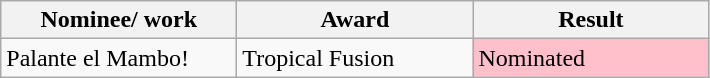<table class="wikitable">
<tr>
<th width="150 px">Nominee/ work</th>
<th width="150 px">Award</th>
<th width="150 px">Result</th>
</tr>
<tr>
<td>Palante el Mambo!</td>
<td>Tropical Fusion</td>
<td bgcolor="Pink"><span> Nominated </span></td>
</tr>
</table>
